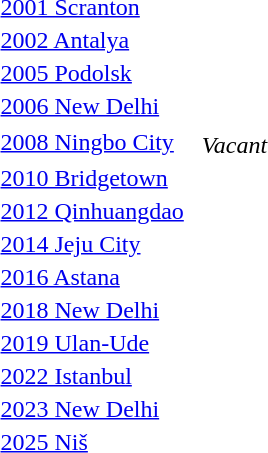<table>
<tr>
<td rowspan=2><a href='#'>2001 Scranton</a></td>
<td rowspan=2></td>
<td rowspan=2></td>
<td></td>
</tr>
<tr>
<td></td>
</tr>
<tr>
<td rowspan=2><a href='#'>2002 Antalya</a></td>
<td rowspan=2></td>
<td rowspan=2></td>
<td></td>
</tr>
<tr>
<td></td>
</tr>
<tr>
<td rowspan=2><a href='#'>2005 Podolsk</a></td>
<td rowspan=2></td>
<td rowspan=2></td>
<td></td>
</tr>
<tr>
<td></td>
</tr>
<tr>
<td rowspan=2><a href='#'>2006 New Delhi</a></td>
<td rowspan=2></td>
<td rowspan=2></td>
<td></td>
</tr>
<tr>
<td></td>
</tr>
<tr>
<td rowspan=2><a href='#'>2008 Ningbo City</a></td>
<td rowspan=2></td>
<td rowspan=2></td>
<td></td>
</tr>
<tr>
<td><em>Vacant</em></td>
</tr>
<tr>
<td rowspan=2><a href='#'>2010 Bridgetown</a></td>
<td rowspan=2></td>
<td rowspan=2></td>
<td></td>
</tr>
<tr>
<td></td>
</tr>
<tr>
<td rowspan=2><a href='#'>2012 Qinhuangdao</a></td>
<td rowspan=2></td>
<td rowspan=2></td>
<td></td>
</tr>
<tr>
<td></td>
</tr>
<tr>
<td rowspan=2><a href='#'>2014 Jeju City</a></td>
<td rowspan=2></td>
<td rowspan=2></td>
<td></td>
</tr>
<tr>
<td></td>
</tr>
<tr>
<td rowspan=2><a href='#'>2016 Astana</a></td>
<td rowspan=2></td>
<td rowspan=2></td>
<td></td>
</tr>
<tr>
<td></td>
</tr>
<tr>
<td rowspan=2><a href='#'>2018 New Delhi</a></td>
<td rowspan=2></td>
<td rowspan=2></td>
<td></td>
</tr>
<tr>
<td></td>
</tr>
<tr>
<td rowspan=2><a href='#'>2019 Ulan-Ude</a></td>
<td rowspan=2></td>
<td rowspan=2></td>
<td></td>
</tr>
<tr>
<td></td>
</tr>
<tr>
<td rowspan=2><a href='#'>2022 Istanbul</a></td>
<td rowspan=2></td>
<td rowspan=2></td>
<td></td>
</tr>
<tr>
<td></td>
</tr>
<tr>
<td rowspan=2><a href='#'>2023 New Delhi</a></td>
<td rowspan=2></td>
<td rowspan=2></td>
<td></td>
</tr>
<tr>
<td></td>
</tr>
<tr>
<td rowspan=2><a href='#'>2025 Niš</a></td>
<td rowspan=2></td>
<td rowspan=2></td>
<td></td>
</tr>
<tr>
<td></td>
</tr>
</table>
